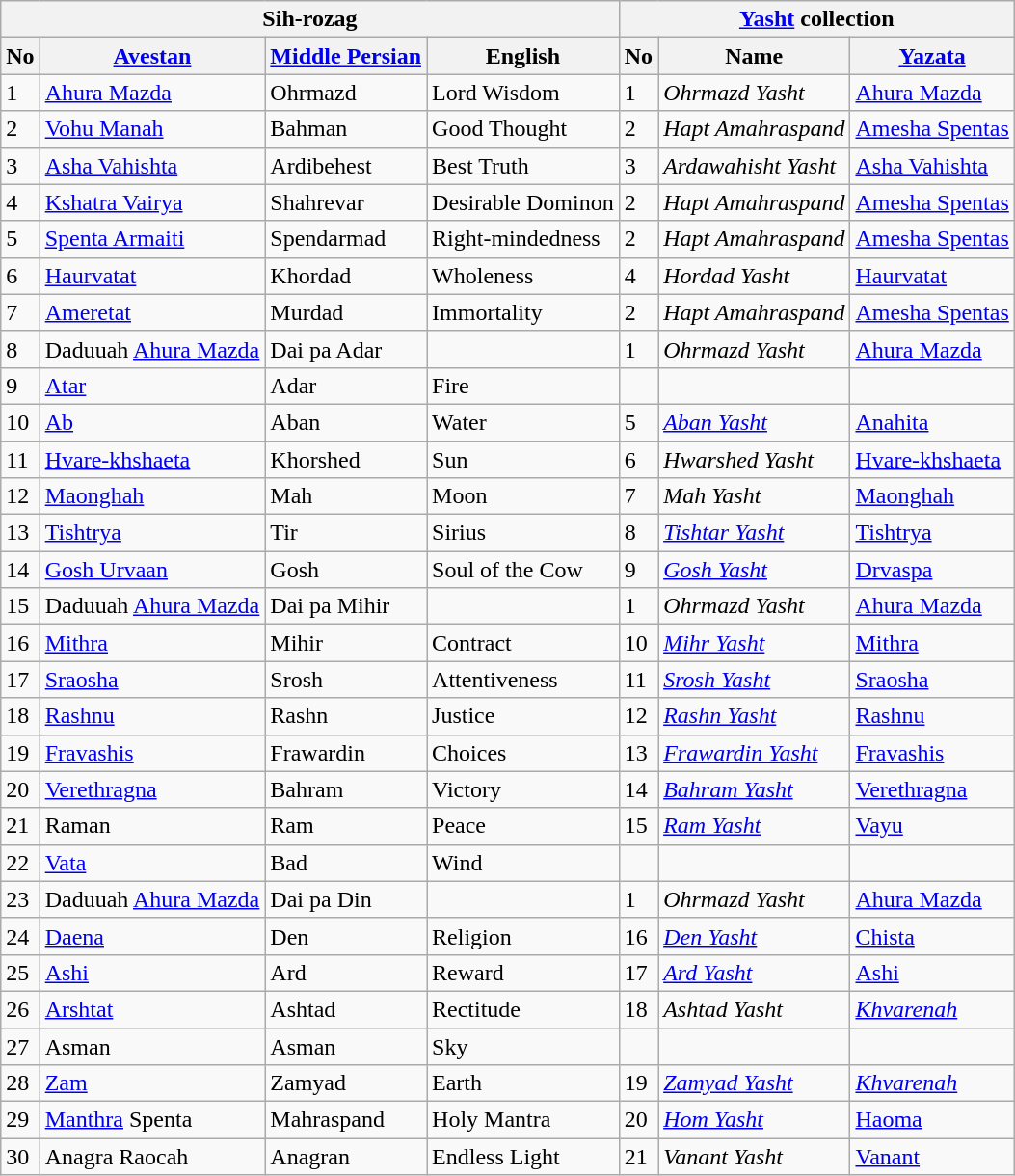<table class=wikitable>
<tr>
<th colspan="4">Sih-rozag</th>
<th colspan="3"><a href='#'>Yasht</a> collection</th>
</tr>
<tr>
<th>No</th>
<th><a href='#'>Avestan</a></th>
<th><a href='#'>Middle Persian</a></th>
<th>English</th>
<th>No</th>
<th scope="col">Name</th>
<th scope="col"><a href='#'>Yazata</a></th>
</tr>
<tr>
<td>1</td>
<td><a href='#'>Ahura Mazda</a></td>
<td>Ohrmazd</td>
<td>Lord Wisdom</td>
<td>1</td>
<td><em>Ohrmazd Yasht</em></td>
<td><a href='#'>Ahura Mazda</a></td>
</tr>
<tr>
<td>2</td>
<td><a href='#'>Vohu Manah</a></td>
<td>Bahman</td>
<td>Good Thought</td>
<td>2</td>
<td><em>Hapt Amahraspand</em></td>
<td><a href='#'>Amesha Spentas</a></td>
</tr>
<tr>
<td>3</td>
<td><a href='#'>Asha Vahishta</a></td>
<td>Ardibehest</td>
<td>Best Truth</td>
<td>3</td>
<td><em>Ardawahisht Yasht</em></td>
<td><a href='#'>Asha Vahishta</a></td>
</tr>
<tr>
<td>4</td>
<td><a href='#'>Kshatra Vairya</a></td>
<td>Shahrevar</td>
<td>Desirable Dominon</td>
<td>2</td>
<td><em>Hapt Amahraspand</em></td>
<td><a href='#'>Amesha Spentas</a></td>
</tr>
<tr>
<td>5</td>
<td><a href='#'>Spenta Armaiti</a></td>
<td>Spendarmad</td>
<td>Right-mindedness</td>
<td>2</td>
<td><em>Hapt Amahraspand</em></td>
<td><a href='#'>Amesha Spentas</a></td>
</tr>
<tr>
<td>6</td>
<td><a href='#'>Haurvatat</a></td>
<td>Khordad</td>
<td>Wholeness</td>
<td>4</td>
<td><em>Hordad Yasht</em></td>
<td><a href='#'>Haurvatat</a></td>
</tr>
<tr>
<td>7</td>
<td><a href='#'>Ameretat</a></td>
<td>Murdad</td>
<td>Immortality</td>
<td>2</td>
<td><em>Hapt Amahraspand</em></td>
<td><a href='#'>Amesha Spentas</a></td>
</tr>
<tr>
<td>8</td>
<td>Daduuah <a href='#'>Ahura Mazda</a></td>
<td>Dai pa Adar</td>
<td></td>
<td>1</td>
<td><em>Ohrmazd Yasht</em></td>
<td><a href='#'>Ahura Mazda</a></td>
</tr>
<tr>
<td>9</td>
<td><a href='#'>Atar</a></td>
<td>Adar</td>
<td>Fire</td>
<td></td>
<td></td>
<td></td>
</tr>
<tr>
<td>10</td>
<td><a href='#'>Ab</a></td>
<td>Aban</td>
<td>Water</td>
<td>5</td>
<td><em><a href='#'>Aban Yasht</a></em></td>
<td><a href='#'>Anahita</a></td>
</tr>
<tr>
<td>11</td>
<td><a href='#'>Hvare-khshaeta</a></td>
<td>Khorshed</td>
<td>Sun</td>
<td>6</td>
<td><em>Hwarshed Yasht</em></td>
<td><a href='#'>Hvare-khshaeta</a></td>
</tr>
<tr>
<td>12</td>
<td><a href='#'>Maonghah</a></td>
<td>Mah</td>
<td>Moon</td>
<td>7</td>
<td><em>Mah Yasht</em></td>
<td><a href='#'>Maonghah</a></td>
</tr>
<tr>
<td>13</td>
<td><a href='#'>Tishtrya</a></td>
<td>Tir</td>
<td>Sirius</td>
<td>8</td>
<td><em><a href='#'>Tishtar Yasht</a></em></td>
<td><a href='#'>Tishtrya</a></td>
</tr>
<tr>
<td>14</td>
<td><a href='#'>Gosh Urvaan</a></td>
<td>Gosh</td>
<td>Soul of the Cow</td>
<td>9</td>
<td><em><a href='#'>Gosh Yasht</a></em></td>
<td><a href='#'>Drvaspa</a></td>
</tr>
<tr>
<td>15</td>
<td>Daduuah <a href='#'>Ahura Mazda</a></td>
<td>Dai pa Mihir</td>
<td></td>
<td>1</td>
<td><em>Ohrmazd Yasht</em></td>
<td><a href='#'>Ahura Mazda</a></td>
</tr>
<tr>
<td>16</td>
<td><a href='#'>Mithra</a></td>
<td>Mihir</td>
<td>Contract</td>
<td>10</td>
<td><em><a href='#'>Mihr Yasht</a></em></td>
<td><a href='#'>Mithra</a></td>
</tr>
<tr>
<td>17</td>
<td><a href='#'>Sraosha</a></td>
<td>Srosh</td>
<td>Attentiveness</td>
<td>11</td>
<td><em><a href='#'>Srosh Yasht</a></em></td>
<td><a href='#'>Sraosha</a></td>
</tr>
<tr>
<td>18</td>
<td><a href='#'>Rashnu</a></td>
<td>Rashn</td>
<td>Justice</td>
<td>12</td>
<td><em><a href='#'>Rashn Yasht</a></em></td>
<td><a href='#'>Rashnu</a></td>
</tr>
<tr>
<td>19</td>
<td><a href='#'>Fravashis</a></td>
<td>Frawardin</td>
<td>Choices</td>
<td>13</td>
<td><em><a href='#'>Frawardin Yasht</a></em></td>
<td><a href='#'>Fravashis</a></td>
</tr>
<tr>
<td>20</td>
<td><a href='#'>Verethragna</a></td>
<td>Bahram</td>
<td>Victory</td>
<td>14</td>
<td><em><a href='#'>Bahram Yasht</a></em></td>
<td><a href='#'>Verethragna</a></td>
</tr>
<tr>
<td>21</td>
<td>Raman</td>
<td>Ram</td>
<td>Peace</td>
<td>15</td>
<td><em><a href='#'>Ram Yasht</a></em></td>
<td><a href='#'>Vayu</a></td>
</tr>
<tr>
<td>22</td>
<td><a href='#'>Vata</a></td>
<td>Bad</td>
<td>Wind</td>
<td></td>
<td></td>
<td></td>
</tr>
<tr>
<td>23</td>
<td>Daduuah <a href='#'>Ahura Mazda</a></td>
<td>Dai pa Din</td>
<td></td>
<td>1</td>
<td><em>Ohrmazd Yasht</em></td>
<td><a href='#'>Ahura Mazda</a></td>
</tr>
<tr>
<td>24</td>
<td><a href='#'>Daena</a></td>
<td>Den</td>
<td>Religion</td>
<td>16</td>
<td><em><a href='#'>Den Yasht</a></em></td>
<td><a href='#'>Chista</a></td>
</tr>
<tr>
<td>25</td>
<td><a href='#'>Ashi</a></td>
<td>Ard</td>
<td>Reward</td>
<td>17</td>
<td><em><a href='#'>Ard Yasht</a></em></td>
<td><a href='#'>Ashi</a></td>
</tr>
<tr>
<td>26</td>
<td><a href='#'>Arshtat</a></td>
<td>Ashtad</td>
<td>Rectitude</td>
<td>18</td>
<td><em>Ashtad Yasht</em></td>
<td><em><a href='#'>Khvarenah</a></em></td>
</tr>
<tr>
<td>27</td>
<td>Asman</td>
<td>Asman</td>
<td>Sky</td>
<td></td>
<td></td>
<td></td>
</tr>
<tr>
<td>28</td>
<td><a href='#'>Zam</a></td>
<td>Zamyad</td>
<td>Earth</td>
<td>19</td>
<td><em><a href='#'>Zamyad Yasht</a></em></td>
<td><em><a href='#'>Khvarenah</a></em></td>
</tr>
<tr>
<td>29</td>
<td><a href='#'>Manthra</a> Spenta</td>
<td>Mahraspand</td>
<td>Holy Mantra</td>
<td>20</td>
<td><em><a href='#'>Hom Yasht</a></em></td>
<td><a href='#'>Haoma</a></td>
</tr>
<tr>
<td>30</td>
<td>Anagra Raocah</td>
<td>Anagran</td>
<td>Endless Light</td>
<td>21</td>
<td><em>Vanant Yasht</em></td>
<td><a href='#'>Vanant</a></td>
</tr>
</table>
